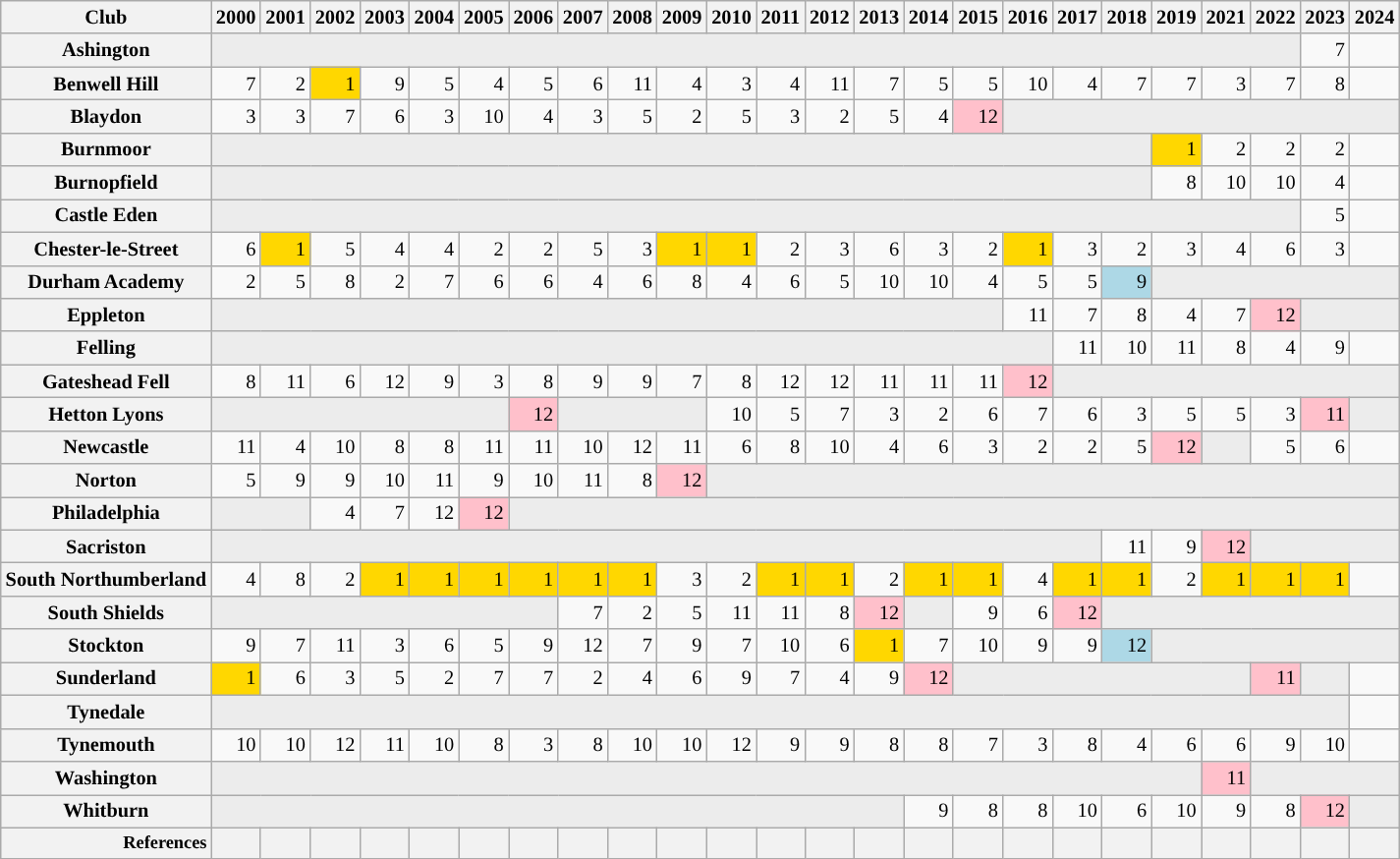<table class="wikitable plainrowheaders" style="font-size:85%; text-align: right;">
<tr>
<th scope="col">Club</th>
<th scope="col">2000</th>
<th scope="col">2001</th>
<th scope="col">2002</th>
<th scope="col">2003</th>
<th scope="col">2004</th>
<th scope="col">2005</th>
<th scope="col">2006</th>
<th scope="col">2007</th>
<th scope="col">2008</th>
<th scope="col">2009</th>
<th scope="col">2010</th>
<th scope="col">2011</th>
<th scope="col">2012</th>
<th scope="col">2013</th>
<th scope="col">2014</th>
<th scope="col">2015</th>
<th scope="col">2016</th>
<th scope="col">2017</th>
<th scope="col">2018</th>
<th scope="col">2019</th>
<th scope="col">2021</th>
<th scope="col">2022</th>
<th scope="col">2023</th>
<th scope="col">2024</th>
</tr>
<tr>
<th scope="row">Ashington</th>
<td bgcolor="#ececec" colspan="22"></td>
<td>7</td>
<td></td>
</tr>
<tr>
<th scope="row">Benwell Hill</th>
<td>7</td>
<td>2</td>
<td bgcolor="gold">1</td>
<td>9</td>
<td>5</td>
<td>4</td>
<td>5</td>
<td>6</td>
<td>11</td>
<td>4</td>
<td>3</td>
<td>4</td>
<td>11</td>
<td>7</td>
<td>5</td>
<td>5</td>
<td>10</td>
<td>4</td>
<td>7</td>
<td>7</td>
<td>3</td>
<td>7</td>
<td>8</td>
<td></td>
</tr>
<tr>
<th scope="row">Blaydon</th>
<td>3</td>
<td>3</td>
<td>7</td>
<td>6</td>
<td>3</td>
<td>10</td>
<td>4</td>
<td>3</td>
<td>5</td>
<td>2</td>
<td>5</td>
<td>3</td>
<td>2</td>
<td>5</td>
<td>4</td>
<td bgcolor="pink">12</td>
<td bgcolor="#ececec" colspan="8"></td>
</tr>
<tr>
<th scope="row">Burnmoor</th>
<td bgcolor="#ececec" colspan="19"></td>
<td bgcolor="gold">1</td>
<td>2</td>
<td>2</td>
<td>2</td>
<td></td>
</tr>
<tr>
<th scope="row">Burnopfield</th>
<td bgcolor="#ececec" colspan="19"></td>
<td>8</td>
<td>10</td>
<td>10</td>
<td>4</td>
<td></td>
</tr>
<tr>
<th scope="row">Castle Eden</th>
<td bgcolor="#ececec" colspan="22"></td>
<td>5</td>
<td></td>
</tr>
<tr>
<th scope="row">Chester-le-Street</th>
<td>6</td>
<td bgcolor="gold">1</td>
<td>5</td>
<td>4</td>
<td>4</td>
<td>2</td>
<td>2</td>
<td>5</td>
<td>3</td>
<td bgcolor="gold">1</td>
<td bgcolor="gold">1</td>
<td>2</td>
<td>3</td>
<td>6</td>
<td>3</td>
<td>2</td>
<td bgcolor="gold">1</td>
<td>3</td>
<td>2</td>
<td>3</td>
<td>4</td>
<td>6</td>
<td>3</td>
<td></td>
</tr>
<tr>
<th scope="row">Durham Academy</th>
<td>2</td>
<td>5</td>
<td>8</td>
<td>2</td>
<td>7</td>
<td>6</td>
<td>6</td>
<td>4</td>
<td>6</td>
<td>8</td>
<td>4</td>
<td>6</td>
<td>5</td>
<td>10</td>
<td>10</td>
<td>4</td>
<td>5</td>
<td>5</td>
<td bgcolor="lightblue">9</td>
<td bgcolor="#ececec" colspan="5"></td>
</tr>
<tr>
<th scope="row">Eppleton</th>
<td bgcolor="#ececec" colspan="16"></td>
<td>11</td>
<td>7</td>
<td>8</td>
<td>4</td>
<td>7</td>
<td bgcolor="pink">12</td>
<td bgcolor="#ececec" colspan="2"></td>
</tr>
<tr>
<th scope="row">Felling</th>
<td bgcolor="#ececec" colspan="17"></td>
<td>11</td>
<td>10</td>
<td>11</td>
<td>8</td>
<td>4</td>
<td>9</td>
<td></td>
</tr>
<tr>
<th scope="row">Gateshead Fell</th>
<td>8</td>
<td>11</td>
<td>6</td>
<td>12</td>
<td>9</td>
<td>3</td>
<td>8</td>
<td>9</td>
<td>9</td>
<td>7</td>
<td>8</td>
<td>12</td>
<td>12</td>
<td>11</td>
<td>11</td>
<td>11</td>
<td bgcolor="pink">12</td>
<td bgcolor="#ececec" colspan="7"></td>
</tr>
<tr>
<th scope="row">Hetton Lyons</th>
<td bgcolor="#ececec" colspan="6"></td>
<td bgcolor="pink">12</td>
<td bgcolor="#ececec" colspan="3"></td>
<td>10</td>
<td>5</td>
<td>7</td>
<td>3</td>
<td>2</td>
<td>6</td>
<td>7</td>
<td>6</td>
<td>3</td>
<td>5</td>
<td>5</td>
<td>3</td>
<td bgcolor="pink">11</td>
<td bgcolor="#ececec" colspan="1"></td>
</tr>
<tr>
<th scope="row">Newcastle</th>
<td>11</td>
<td>4</td>
<td>10</td>
<td>8</td>
<td>8</td>
<td>11</td>
<td>11</td>
<td>10</td>
<td>12</td>
<td>11</td>
<td>6</td>
<td>8</td>
<td>10</td>
<td>4</td>
<td>6</td>
<td>3</td>
<td>2</td>
<td>2</td>
<td>5</td>
<td bgcolor="pink">12</td>
<td bgcolor="#ececec" colspan="1"></td>
<td>5</td>
<td>6</td>
<td></td>
</tr>
<tr>
<th scope="row">Norton</th>
<td>5</td>
<td>9</td>
<td>9</td>
<td>10</td>
<td>11</td>
<td>9</td>
<td>10</td>
<td>11</td>
<td>8</td>
<td bgcolor="pink">12</td>
<td bgcolor="#ececec" colspan="14"></td>
</tr>
<tr>
<th scope="row">Philadelphia</th>
<td bgcolor="#ececec" colspan="2"></td>
<td>4</td>
<td>7</td>
<td>12</td>
<td bgcolor="pink">12</td>
<td bgcolor="#ececec" colspan="18"></td>
</tr>
<tr>
<th scope="row">Sacriston</th>
<td bgcolor="#ececec" colspan="18"></td>
<td>11</td>
<td>9</td>
<td bgcolor="pink">12</td>
<td bgcolor="#ececec" colspan="3"></td>
</tr>
<tr>
<th scope="row">South Northumberland</th>
<td>4</td>
<td>8</td>
<td>2</td>
<td bgcolor="gold">1</td>
<td bgcolor="gold">1</td>
<td bgcolor="gold">1</td>
<td bgcolor="gold">1</td>
<td bgcolor="gold">1</td>
<td bgcolor="gold">1</td>
<td>3</td>
<td>2</td>
<td bgcolor="gold">1</td>
<td bgcolor="gold">1</td>
<td>2</td>
<td bgcolor="gold">1</td>
<td bgcolor="gold">1</td>
<td>4</td>
<td bgcolor="gold">1</td>
<td bgcolor="gold">1</td>
<td>2</td>
<td bgcolor="gold">1</td>
<td bgcolor="gold">1</td>
<td bgcolor="gold">1</td>
<td></td>
</tr>
<tr>
<th scope="row">South Shields</th>
<td bgcolor="#ececec" colspan="7"></td>
<td>7</td>
<td>2</td>
<td>5</td>
<td>11</td>
<td>11</td>
<td>8</td>
<td bgcolor="pink">12</td>
<td bgcolor="#ececec"></td>
<td>9</td>
<td>6</td>
<td bgcolor="pink">12</td>
<td bgcolor="#ececec" colspan="6"></td>
</tr>
<tr>
<th scope="row">Stockton</th>
<td>9</td>
<td>7</td>
<td>11</td>
<td>3</td>
<td>6</td>
<td>5</td>
<td>9</td>
<td>12</td>
<td>7</td>
<td>9</td>
<td>7</td>
<td>10</td>
<td>6</td>
<td bgcolor="gold">1</td>
<td>7</td>
<td>10</td>
<td>9</td>
<td>9</td>
<td bgcolor="lightblue">12</td>
<td bgcolor="#ececec" colspan="5"></td>
</tr>
<tr>
<th scope="row">Sunderland</th>
<td bgcolor="gold">1</td>
<td>6</td>
<td>3</td>
<td>5</td>
<td>2</td>
<td>7</td>
<td>7</td>
<td>2</td>
<td>4</td>
<td>6</td>
<td>9</td>
<td>7</td>
<td>4</td>
<td>9</td>
<td bgcolor="pink">12</td>
<td bgcolor="#ececec" colspan="6"></td>
<td bgcolor="pink">11</td>
<td bgcolor="#ececec" colspan="1"></td>
<td></td>
</tr>
<tr>
<th scope="row">Tynedale</th>
<td bgcolor="#ececec" colspan="23"></td>
<td></td>
</tr>
<tr>
<th scope="row">Tynemouth</th>
<td>10</td>
<td>10</td>
<td>12</td>
<td>11</td>
<td>10</td>
<td>8</td>
<td>3</td>
<td>8</td>
<td>10</td>
<td>10</td>
<td>12</td>
<td>9</td>
<td>9</td>
<td>8</td>
<td>8</td>
<td>7</td>
<td>3</td>
<td>8</td>
<td>4</td>
<td>6</td>
<td>6</td>
<td>9</td>
<td>10</td>
<td></td>
</tr>
<tr>
<th scope="row">Washington</th>
<td bgcolor="#ececec" colspan="20"></td>
<td bgcolor="pink">11</td>
<td bgcolor="#ececec" colspan="3"></td>
</tr>
<tr>
<th scope="row">Whitburn</th>
<td bgcolor="#ececec" colspan="14"></td>
<td>9</td>
<td>8</td>
<td>8</td>
<td>10</td>
<td>6</td>
<td>10</td>
<td>9</td>
<td>8</td>
<td bgcolor="pink">12</td>
<td bgcolor="#ececec" colspan="3"></td>
</tr>
<tr style="font-size:90%; text-align:center">
<th scope="row" style="text-align: right">References</th>
<th scope="col"></th>
<th scope="col"></th>
<th scope="col"></th>
<th scope="col"></th>
<th scope="col"></th>
<th scope="col"></th>
<th scope="col"></th>
<th scope="col"></th>
<th scope="col"></th>
<th scope="col"></th>
<th scope="col"></th>
<th scope="col"></th>
<th scope="col"></th>
<th scope="col"></th>
<th scope="col"></th>
<th scope="col"></th>
<th scope="col"></th>
<th scope="col"></th>
<th scope="col"></th>
<th scope="col"></th>
<th scope="col"></th>
<th scope="col"></th>
<th scope="col"></th>
<th scope="col"></th>
</tr>
</table>
